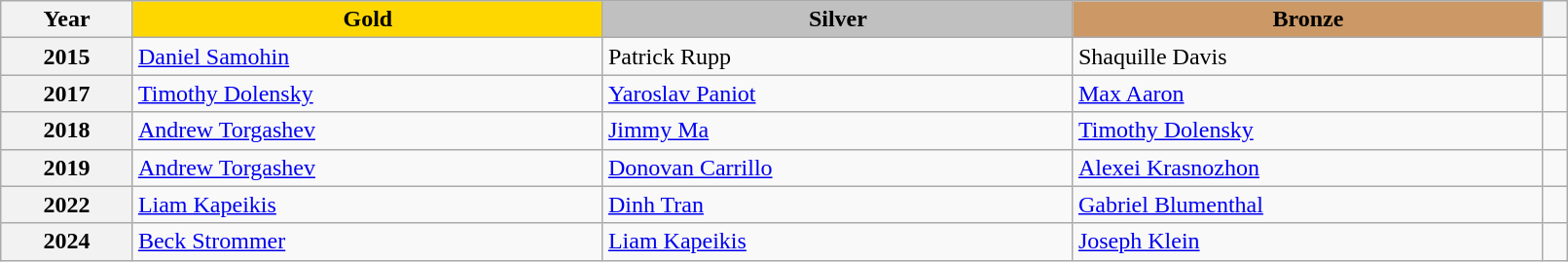<table class="wikitable unsortable" style="text-align:left; width:85%">
<tr>
<th scope="col" style="text-align:center">Year</th>
<td scope="col" style="text-align:center; width:30%; background:gold"><strong>Gold</strong></td>
<td scope="col" style="text-align:center; width:30%; background:silver"><strong>Silver</strong></td>
<td scope="col" style="text-align:center; width:30%; background:#c96"><strong>Bronze</strong></td>
<th scope="col" style="text-align:center"></th>
</tr>
<tr>
<th scope="row">2015</th>
<td> <a href='#'>Daniel Samohin</a></td>
<td> Patrick Rupp</td>
<td> Shaquille Davis</td>
<td></td>
</tr>
<tr>
<th scope="row">2017</th>
<td> <a href='#'>Timothy Dolensky</a></td>
<td> <a href='#'>Yaroslav Paniot</a></td>
<td> <a href='#'>Max Aaron</a></td>
<td></td>
</tr>
<tr>
<th scope="row">2018</th>
<td> <a href='#'>Andrew Torgashev</a></td>
<td> <a href='#'>Jimmy Ma</a></td>
<td> <a href='#'>Timothy Dolensky</a></td>
<td></td>
</tr>
<tr>
<th scope="row">2019</th>
<td> <a href='#'>Andrew Torgashev</a></td>
<td> <a href='#'>Donovan Carrillo</a></td>
<td> <a href='#'>Alexei Krasnozhon</a></td>
<td></td>
</tr>
<tr>
<th scope="row">2022</th>
<td> <a href='#'>Liam Kapeikis</a></td>
<td> <a href='#'>Dinh Tran</a></td>
<td> <a href='#'>Gabriel Blumenthal</a></td>
<td></td>
</tr>
<tr>
<th scope="row">2024</th>
<td> <a href='#'>Beck Strommer</a></td>
<td> <a href='#'>Liam Kapeikis</a></td>
<td> <a href='#'>Joseph Klein</a></td>
<td></td>
</tr>
</table>
